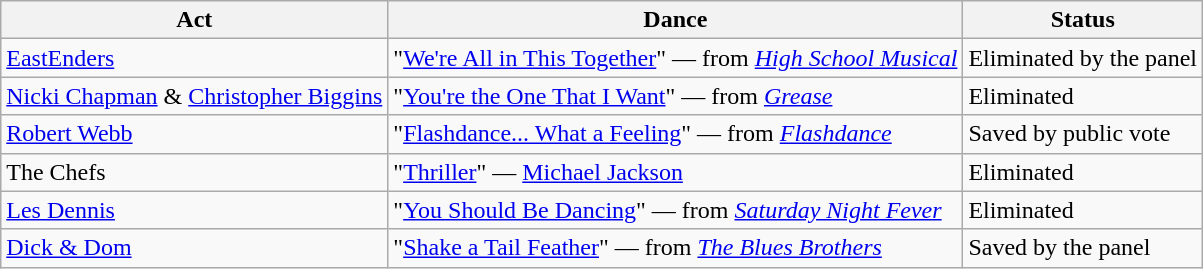<table class="wikitable">
<tr>
<th>Act</th>
<th>Dance</th>
<th>Status</th>
</tr>
<tr>
<td><a href='#'>EastEnders</a></td>
<td>"<a href='#'>We're All in This Together</a>" — from <em><a href='#'>High School Musical</a></em></td>
<td>Eliminated by the panel</td>
</tr>
<tr>
<td><a href='#'>Nicki Chapman</a> & <a href='#'>Christopher Biggins</a></td>
<td>"<a href='#'>You're the One That I Want</a>" — from <em><a href='#'>Grease</a></em></td>
<td>Eliminated</td>
</tr>
<tr>
<td><a href='#'>Robert Webb</a></td>
<td>"<a href='#'>Flashdance... What a Feeling</a>" — from <em><a href='#'>Flashdance</a></em></td>
<td>Saved by public vote</td>
</tr>
<tr>
<td>The Chefs</td>
<td>"<a href='#'>Thriller</a>" — <a href='#'>Michael Jackson</a></td>
<td>Eliminated</td>
</tr>
<tr>
<td><a href='#'>Les Dennis</a></td>
<td>"<a href='#'>You Should Be Dancing</a>" — from <em><a href='#'>Saturday Night Fever</a></em></td>
<td>Eliminated</td>
</tr>
<tr>
<td><a href='#'>Dick & Dom</a></td>
<td>"<a href='#'>Shake a Tail Feather</a>" — from <em><a href='#'>The Blues Brothers</a></em></td>
<td>Saved by the panel</td>
</tr>
</table>
